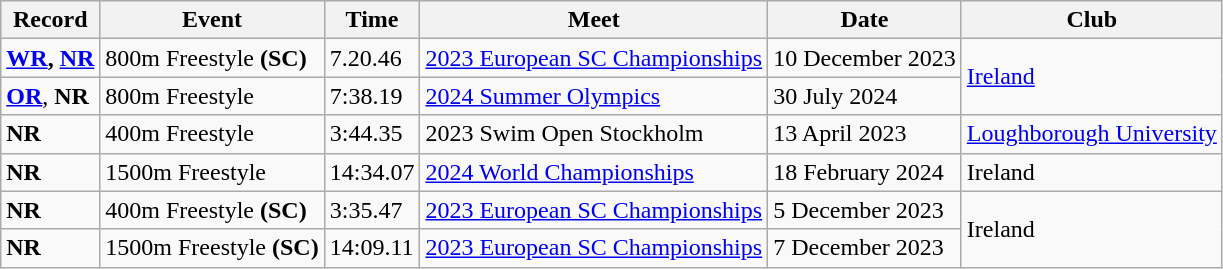<table class="wikitable">
<tr>
<th>Record</th>
<th>Event</th>
<th>Time</th>
<th>Meet</th>
<th>Date</th>
<th>Club</th>
</tr>
<tr>
<td><strong><a href='#'>WR</a>, <a href='#'>NR</a></strong></td>
<td>800m Freestyle <strong>(SC)</strong></td>
<td>7.20.46</td>
<td><a href='#'>2023 European SC Championships</a></td>
<td>10 December 2023</td>
<td rowspan="2"><a href='#'>Ireland</a></td>
</tr>
<tr>
<td><a href='#'><strong>OR</strong></a>, <strong>NR</strong></td>
<td>800m Freestyle</td>
<td>7:38.19</td>
<td><a href='#'>2024 Summer Olympics</a></td>
<td>30 July 2024</td>
</tr>
<tr>
<td><strong>NR</strong></td>
<td>400m Freestyle</td>
<td>3:44.35</td>
<td>2023 Swim Open Stockholm</td>
<td>13 April 2023</td>
<td><a href='#'>Loughborough University</a></td>
</tr>
<tr>
<td><strong>NR</strong></td>
<td>1500m Freestyle</td>
<td>14:34.07</td>
<td><a href='#'>2024 World Championships</a></td>
<td>18 February 2024</td>
<td>Ireland</td>
</tr>
<tr>
<td><strong>NR</strong></td>
<td>400m Freestyle <strong>(SC)</strong></td>
<td>3:35.47</td>
<td><a href='#'>2023 European SC Championships</a></td>
<td>5 December 2023</td>
<td rowspan="2">Ireland</td>
</tr>
<tr>
<td><strong>NR</strong></td>
<td>1500m Freestyle <strong>(SC)</strong></td>
<td>14:09.11</td>
<td><a href='#'>2023 European SC Championships</a></td>
<td>7 December 2023</td>
</tr>
</table>
